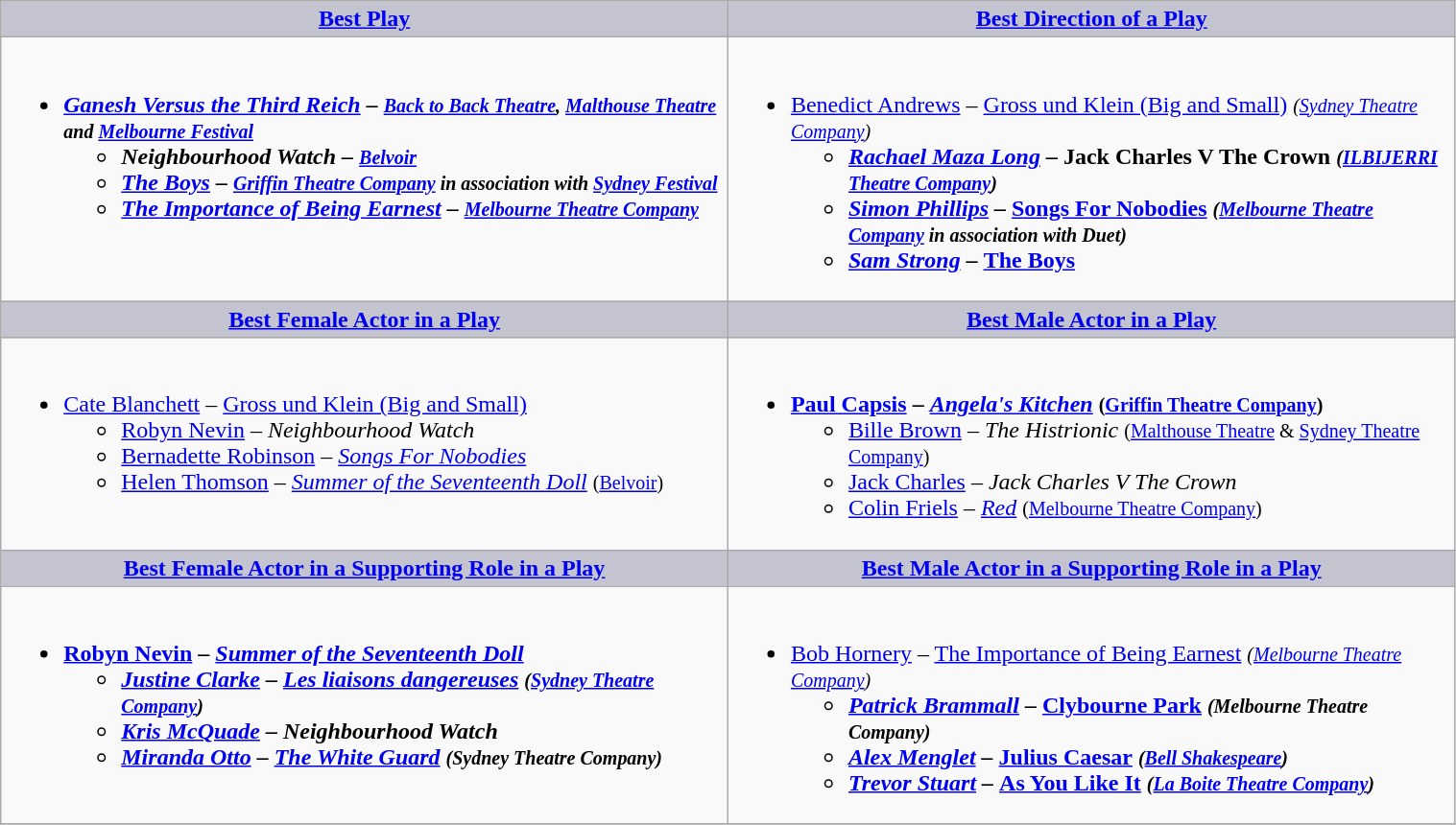<table class=wikitable width="80%" border="1" cellpadding="5" cellspacing="0" align="centre">
<tr>
<th style="background:#C4C3D0;width:50%"><a href='#'>Best Play</a></th>
<th style="background:#C4C3D0;width:50%"><a href='#'>Best Direction of a Play</a></th>
</tr>
<tr>
<td valign="top"><br><ul><li><strong><em><a href='#'>Ganesh Versus the Third Reich</a><em> – <small><a href='#'>Back to Back Theatre</a>, <a href='#'>Malthouse Theatre</a> and <a href='#'>Melbourne Festival</a></small><strong><ul><li></em>Neighbourhood Watch<em> – <small><a href='#'>Belvoir</a></small></li><li></em><a href='#'>The Boys</a><em> – <small><a href='#'>Griffin Theatre Company</a> in association with <a href='#'>Sydney Festival</a></small></li><li></em><a href='#'>The Importance of Being Earnest</a><em> – <small><a href='#'>Melbourne Theatre Company</a></small></li></ul></li></ul></td>
<td valign="top"><br><ul><li></strong><a href='#'>Benedict Andrews</a> – </em><a href='#'>Gross und Klein (Big and Small)</a><em> <small>(<a href='#'>Sydney Theatre Company</a>)</small><strong><ul><li><a href='#'>Rachael Maza Long</a> – </em>Jack Charles V The Crown<em> <small>(<a href='#'>ILBIJERRI Theatre Company</a>)</small></li><li><a href='#'>Simon Phillips</a> – </em><a href='#'>Songs For Nobodies</a><em> <small>(<a href='#'>Melbourne Theatre Company</a> in association with Duet)</small></li><li><a href='#'>Sam Strong</a> – </em><a href='#'>The Boys</a><em></li></ul></li></ul></td>
</tr>
<tr>
<th style="background:#C4C3D0;width:50%"><a href='#'>Best Female Actor in a Play</a></th>
<th style="background:#C4C3D0;width:50%"><a href='#'>Best Male Actor in a Play</a></th>
</tr>
<tr>
<td valign="top"><br><ul><li></strong><a href='#'>Cate Blanchett</a> – </em><a href='#'>Gross und Klein (Big and Small)</a></em></strong><ul><li><a href='#'>Robyn Nevin</a> – <em>Neighbourhood Watch</em></li><li><a href='#'>Bernadette Robinson</a> – <em><a href='#'>Songs For Nobodies</a></em></li><li><a href='#'>Helen Thomson</a> – <em><a href='#'>Summer of the Seventeenth Doll</a></em> <small>(<a href='#'>Belvoir</a>)</small></li></ul></li></ul></td>
<td valign="top"><br><ul><li><strong><a href='#'>Paul Capsis</a> – <em><a href='#'>Angela's Kitchen</a></em> <small>(<a href='#'>Griffin Theatre Company</a>)</small></strong><ul><li><a href='#'>Bille Brown</a> – <em>The Histrionic</em> <small>(<a href='#'>Malthouse Theatre</a> & <a href='#'>Sydney Theatre Company</a>)</small></li><li><a href='#'>Jack Charles</a> – <em>Jack Charles V The Crown</em></li><li><a href='#'>Colin Friels</a> – <em><a href='#'>Red</a></em> <small>(<a href='#'>Melbourne Theatre Company</a>)</small></li></ul></li></ul></td>
</tr>
<tr>
<th style="background:#C4C3D0;width:50%"><a href='#'>Best Female Actor in a Supporting Role in a Play</a></th>
<th style="background:#C4C3D0;width:50%"><a href='#'>Best Male Actor in a Supporting Role in a Play</a></th>
</tr>
<tr>
<td valign="top"><br><ul><li><strong><a href='#'>Robyn Nevin</a> – <em><a href='#'>Summer of the Seventeenth Doll</a><strong><em><ul><li><a href='#'>Justine Clarke</a> – </em><a href='#'>Les liaisons dangereuses</a><em> <small>(<a href='#'>Sydney Theatre Company</a>)</small></li><li><a href='#'>Kris McQuade</a> – </em>Neighbourhood Watch<em></li><li><a href='#'>Miranda Otto</a> – </em><a href='#'>The White Guard</a><em> <small>(Sydney Theatre Company)</small></li></ul></li></ul></td>
<td valign="top"><br><ul><li></strong><a href='#'>Bob Hornery</a> – </em><a href='#'>The Importance of Being Earnest</a><em> <small>(<a href='#'>Melbourne Theatre Company</a>)</small><strong><ul><li><a href='#'>Patrick Brammall</a> – </em><a href='#'>Clybourne Park</a><em> <small>(Melbourne Theatre Company)</small></li><li><a href='#'>Alex Menglet</a> – </em><a href='#'>Julius Caesar</a><em> <small>(<a href='#'>Bell Shakespeare</a>)</small></li><li><a href='#'>Trevor Stuart</a> – </em><a href='#'>As You Like It</a><em> <small>(<a href='#'>La Boite Theatre Company</a>)</small></li></ul></li></ul></td>
</tr>
<tr>
</tr>
</table>
